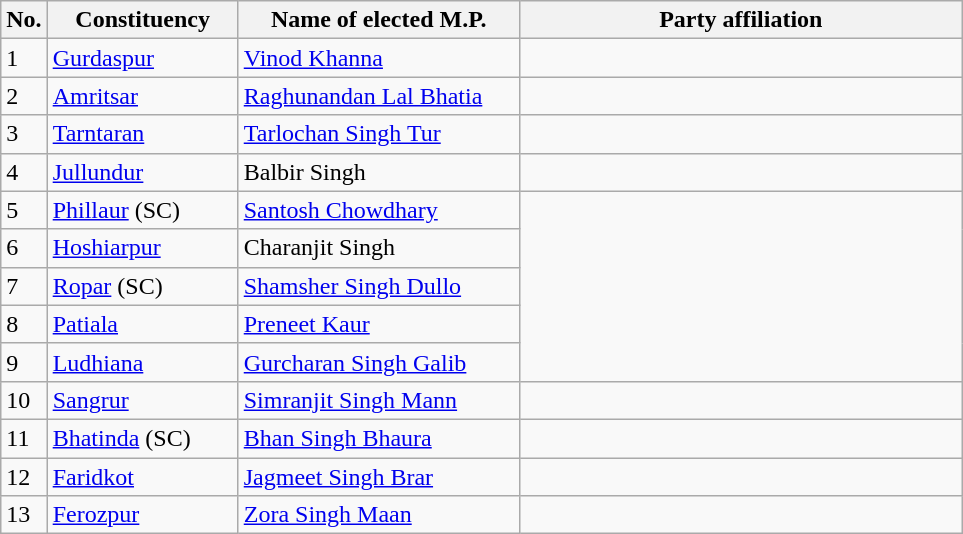<table class="sortable wikitable">
<tr>
<th>No.</th>
<th style="width:120px">Constituency</th>
<th style="width:180px">Name of elected M.P.</th>
<th colspan="2" style="width:18em">Party affiliation</th>
</tr>
<tr>
<td>1</td>
<td><a href='#'>Gurdaspur</a></td>
<td><a href='#'>Vinod Khanna</a></td>
<td></td>
</tr>
<tr>
<td>2</td>
<td><a href='#'>Amritsar</a></td>
<td><a href='#'>Raghunandan Lal Bhatia</a></td>
<td></td>
</tr>
<tr>
<td>3</td>
<td><a href='#'>Tarntaran</a></td>
<td><a href='#'>Tarlochan Singh Tur</a></td>
<td></td>
</tr>
<tr>
<td>4</td>
<td><a href='#'>Jullundur</a></td>
<td Balbir Singh (politician)>Balbir Singh</td>
<td></td>
</tr>
<tr>
<td>5</td>
<td><a href='#'>Phillaur</a> (SC)</td>
<td><a href='#'>Santosh Chowdhary</a></td>
</tr>
<tr>
<td>6</td>
<td><a href='#'>Hoshiarpur</a></td>
<td>Charanjit Singh</td>
</tr>
<tr>
<td>7</td>
<td><a href='#'>Ropar</a> (SC)</td>
<td><a href='#'>Shamsher Singh Dullo</a></td>
</tr>
<tr>
<td>8</td>
<td><a href='#'>Patiala</a></td>
<td><a href='#'>Preneet Kaur</a></td>
</tr>
<tr>
<td>9</td>
<td><a href='#'>Ludhiana</a></td>
<td><a href='#'>Gurcharan Singh Galib</a></td>
</tr>
<tr>
<td>10</td>
<td><a href='#'>Sangrur</a></td>
<td><a href='#'>Simranjit Singh Mann</a></td>
<td></td>
</tr>
<tr>
<td>11</td>
<td><a href='#'>Bhatinda</a> (SC)</td>
<td><a href='#'>Bhan Singh Bhaura</a></td>
<td></td>
</tr>
<tr>
<td>12</td>
<td><a href='#'>Faridkot</a></td>
<td><a href='#'>Jagmeet Singh Brar</a></td>
<td></td>
</tr>
<tr>
<td>13</td>
<td><a href='#'>Ferozpur</a></td>
<td><a href='#'>Zora Singh Maan</a></td>
<td></td>
</tr>
</table>
